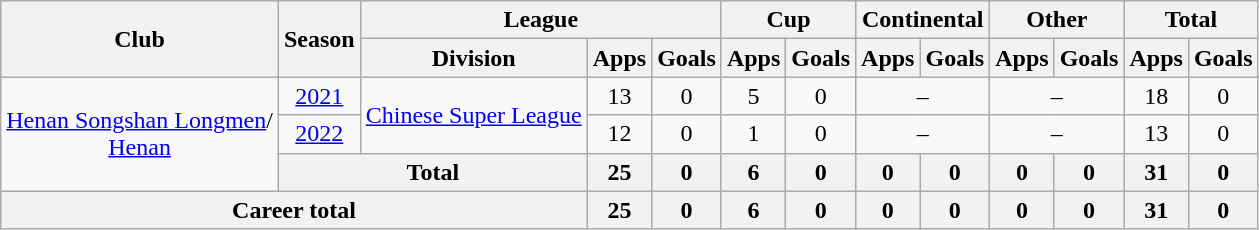<table class="wikitable" style="text-align: center">
<tr>
<th rowspan="2">Club</th>
<th rowspan="2">Season</th>
<th colspan="3">League</th>
<th colspan="2">Cup</th>
<th colspan="2">Continental</th>
<th colspan="2">Other</th>
<th colspan="2">Total</th>
</tr>
<tr>
<th>Division</th>
<th>Apps</th>
<th>Goals</th>
<th>Apps</th>
<th>Goals</th>
<th>Apps</th>
<th>Goals</th>
<th>Apps</th>
<th>Goals</th>
<th>Apps</th>
<th>Goals</th>
</tr>
<tr>
<td rowspan=3><a href='#'>Henan Songshan Longmen</a>/<br><a href='#'>Henan</a></td>
<td><a href='#'>2021</a></td>
<td rowspan=2><a href='#'>Chinese Super League</a></td>
<td>13</td>
<td>0</td>
<td>5</td>
<td>0</td>
<td colspan="2">–</td>
<td colspan="2">–</td>
<td>18</td>
<td>0</td>
</tr>
<tr>
<td><a href='#'>2022</a></td>
<td>12</td>
<td>0</td>
<td>1</td>
<td>0</td>
<td colspan="2">–</td>
<td colspan="2">–</td>
<td>13</td>
<td>0</td>
</tr>
<tr>
<th colspan="2">Total</th>
<th>25</th>
<th>0</th>
<th>6</th>
<th>0</th>
<th>0</th>
<th>0</th>
<th>0</th>
<th>0</th>
<th>31</th>
<th>0</th>
</tr>
<tr>
<th colspan=3>Career total</th>
<th>25</th>
<th>0</th>
<th>6</th>
<th>0</th>
<th>0</th>
<th>0</th>
<th>0</th>
<th>0</th>
<th>31</th>
<th>0</th>
</tr>
</table>
